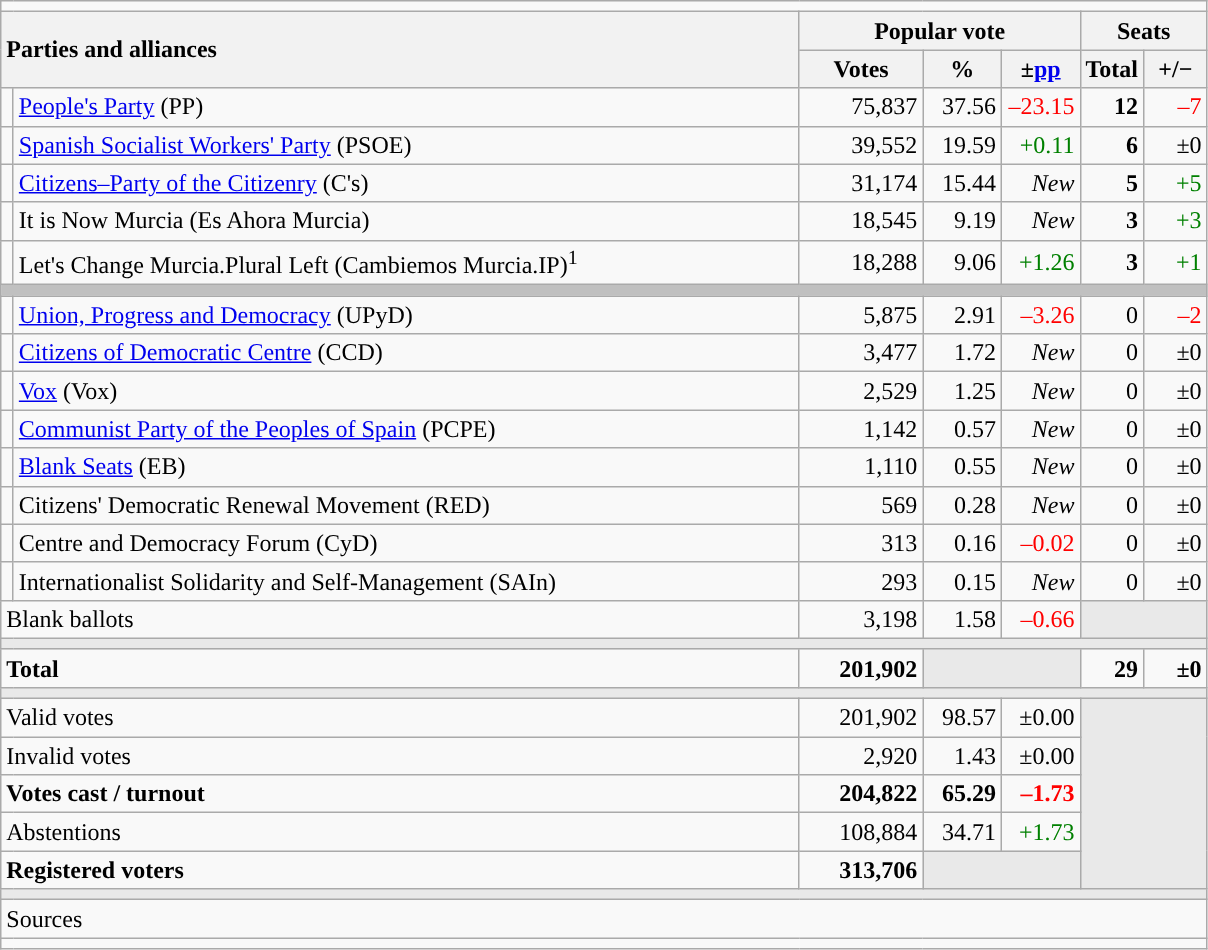<table class="wikitable" style="text-align:right;">
<tr>
<td colspan="7"></td>
</tr>
<tr>
<th style="text-align:left;" rowspan="2" colspan="2" width="525">Parties and alliances</th>
<th colspan="3">Popular vote</th>
<th colspan="2">Seats</th>
</tr>
<tr>
<th width="75">Votes</th>
<th width="45">%</th>
<th width="45">±<a href='#'>pp</a></th>
<th width="35">Total</th>
<th width="35">+/−</th>
</tr>
<tr>
<td width="1" style="color:inherit;background:"></td>
<td align="left"><a href='#'>People's Party</a> (PP)</td>
<td>75,837</td>
<td>37.56</td>
<td style="color:red;">–23.15</td>
<td><strong>12</strong></td>
<td style="color:red;">–7</td>
</tr>
<tr>
<td style="color:inherit;background:"></td>
<td align="left"><a href='#'>Spanish Socialist Workers' Party</a> (PSOE)</td>
<td>39,552</td>
<td>19.59</td>
<td style="color:green;">+0.11</td>
<td><strong>6</strong></td>
<td>±0</td>
</tr>
<tr>
<td style="color:inherit;background:"></td>
<td align="left"><a href='#'>Citizens–Party of the Citizenry</a> (C's)</td>
<td>31,174</td>
<td>15.44</td>
<td><em>New</em></td>
<td><strong>5</strong></td>
<td style="color:green;">+5</td>
</tr>
<tr>
<td style="color:inherit;background:"></td>
<td align="left">It is Now Murcia (Es Ahora Murcia)</td>
<td>18,545</td>
<td>9.19</td>
<td><em>New</em></td>
<td><strong>3</strong></td>
<td style="color:green;">+3</td>
</tr>
<tr>
<td style="color:inherit;background:"></td>
<td align="left">Let's Change Murcia.Plural Left (Cambiemos Murcia.IP)<sup>1</sup></td>
<td>18,288</td>
<td>9.06</td>
<td style="color:green;">+1.26</td>
<td><strong>3</strong></td>
<td style="color:green;">+1</td>
</tr>
<tr>
<td colspan="7" bgcolor="#C0C0C0"></td>
</tr>
<tr>
<td style="color:inherit;background:"></td>
<td align="left"><a href='#'>Union, Progress and Democracy</a> (UPyD)</td>
<td>5,875</td>
<td>2.91</td>
<td style="color:red;">–3.26</td>
<td>0</td>
<td style="color:red;">–2</td>
</tr>
<tr>
<td style="color:inherit;background:"></td>
<td align="left"><a href='#'>Citizens of Democratic Centre</a> (CCD)</td>
<td>3,477</td>
<td>1.72</td>
<td><em>New</em></td>
<td>0</td>
<td>±0</td>
</tr>
<tr>
<td style="color:inherit;background:"></td>
<td align="left"><a href='#'>Vox</a> (Vox)</td>
<td>2,529</td>
<td>1.25</td>
<td><em>New</em></td>
<td>0</td>
<td>±0</td>
</tr>
<tr>
<td style="color:inherit;background:"></td>
<td align="left"><a href='#'>Communist Party of the Peoples of Spain</a> (PCPE)</td>
<td>1,142</td>
<td>0.57</td>
<td><em>New</em></td>
<td>0</td>
<td>±0</td>
</tr>
<tr>
<td style="color:inherit;background:"></td>
<td align="left"><a href='#'>Blank Seats</a> (EB)</td>
<td>1,110</td>
<td>0.55</td>
<td><em>New</em></td>
<td>0</td>
<td>±0</td>
</tr>
<tr>
<td style="color:inherit;background:"></td>
<td align="left">Citizens' Democratic Renewal Movement (RED)</td>
<td>569</td>
<td>0.28</td>
<td><em>New</em></td>
<td>0</td>
<td>±0</td>
</tr>
<tr>
<td style="color:inherit;background:"></td>
<td align="left">Centre and Democracy Forum (CyD)</td>
<td>313</td>
<td>0.16</td>
<td style="color:red;">–0.02</td>
<td>0</td>
<td>±0</td>
</tr>
<tr>
<td style="color:inherit;background:"></td>
<td align="left">Internationalist Solidarity and Self-Management (SAIn)</td>
<td>293</td>
<td>0.15</td>
<td><em>New</em></td>
<td>0</td>
<td>±0</td>
</tr>
<tr>
<td align="left" colspan="2">Blank ballots</td>
<td>3,198</td>
<td>1.58</td>
<td style="color:red;">–0.66</td>
<td bgcolor="#E9E9E9" colspan="2"></td>
</tr>
<tr>
<td colspan="7" bgcolor="#E9E9E9"></td>
</tr>
<tr style="font-weight:bold;">
<td align="left" colspan="2">Total</td>
<td>201,902</td>
<td bgcolor="#E9E9E9" colspan="2"></td>
<td>29</td>
<td>±0</td>
</tr>
<tr>
<td colspan="7" bgcolor="#E9E9E9"></td>
</tr>
<tr>
<td align="left" colspan="2">Valid votes</td>
<td>201,902</td>
<td>98.57</td>
<td>±0.00</td>
<td bgcolor="#E9E9E9" colspan="2" rowspan="5"></td>
</tr>
<tr>
<td align="left" colspan="2">Invalid votes</td>
<td>2,920</td>
<td>1.43</td>
<td>±0.00</td>
</tr>
<tr style="font-weight:bold;">
<td align="left" colspan="2">Votes cast / turnout</td>
<td>204,822</td>
<td>65.29</td>
<td style="color:red;">–1.73</td>
</tr>
<tr>
<td align="left" colspan="2">Abstentions</td>
<td>108,884</td>
<td>34.71</td>
<td style="color:green;">+1.73</td>
</tr>
<tr style="font-weight:bold;">
<td align="left" colspan="2">Registered voters</td>
<td>313,706</td>
<td bgcolor="#E9E9E9" colspan="2"></td>
</tr>
<tr>
<td colspan="7" bgcolor="#E9E9E9"></td>
</tr>
<tr>
<td align="left" colspan="7">Sources</td>
</tr>
<tr>
<td colspan="7" style="text-align:left; max-width:790px;"></td>
</tr>
</table>
